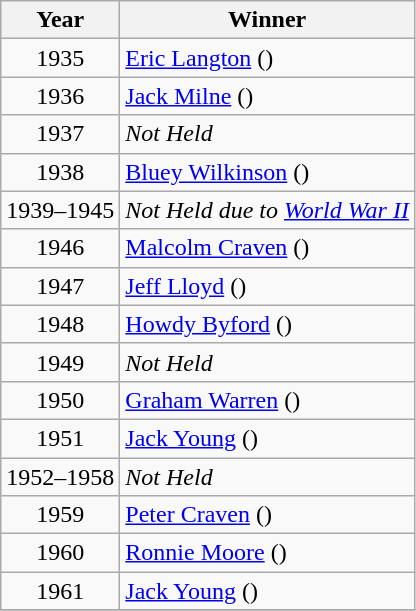<table class="wikitable">
<tr align=center>
<th>Year</th>
<th>Winner</th>
</tr>
<tr>
<td align=center>1935</td>
<td><a href='#'>Eric Langton</a> ()</td>
</tr>
<tr>
<td align=center>1936</td>
<td><a href='#'>Jack Milne</a> ()</td>
</tr>
<tr>
<td align=center>1937</td>
<td colspan=2><em>Not Held</em></td>
</tr>
<tr>
<td align=center>1938</td>
<td><a href='#'>Bluey Wilkinson</a> ()</td>
</tr>
<tr>
<td align=center>1939–1945</td>
<td colspan=2><em>Not Held due to <a href='#'>World War II</a></em></td>
</tr>
<tr>
<td align=center>1946</td>
<td><a href='#'>Malcolm Craven</a> ()</td>
</tr>
<tr>
<td align=center>1947</td>
<td><a href='#'>Jeff Lloyd</a> ()</td>
</tr>
<tr>
<td align=center>1948</td>
<td><a href='#'>Howdy Byford</a> ()</td>
</tr>
<tr>
<td align=center>1949</td>
<td colspan=2><em>Not Held</em></td>
</tr>
<tr>
<td align=center>1950</td>
<td><a href='#'>Graham Warren</a> ()</td>
</tr>
<tr>
<td align=center>1951</td>
<td><a href='#'>Jack Young</a> ()</td>
</tr>
<tr>
<td align=center>1952–1958</td>
<td colspan=2><em>Not Held</em></td>
</tr>
<tr>
<td align=center>1959</td>
<td><a href='#'>Peter Craven</a> ()</td>
</tr>
<tr>
<td align=center>1960</td>
<td><a href='#'>Ronnie Moore</a> ()</td>
</tr>
<tr>
<td align=center>1961</td>
<td><a href='#'>Jack Young</a> ()</td>
</tr>
<tr>
</tr>
</table>
